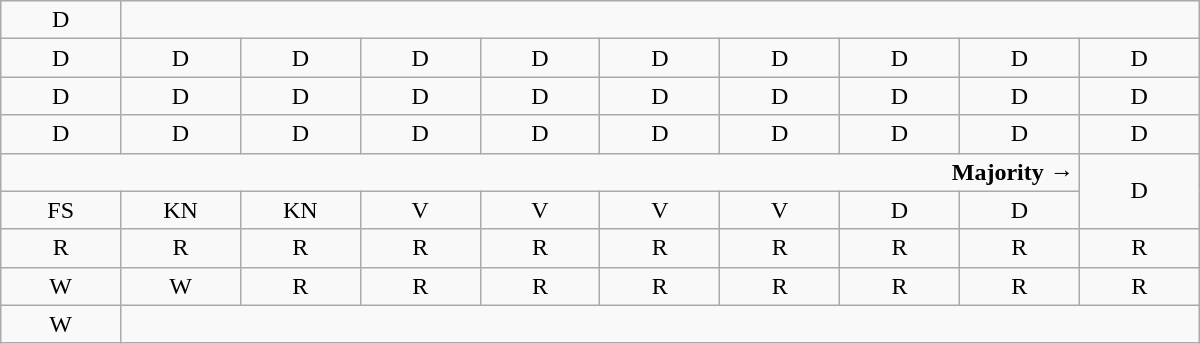<table class="wikitable" style="text-align:center" width=800px>
<tr>
<td>D</td>
<td colspan=9></td>
</tr>
<tr>
<td width=50px >D</td>
<td width=50px >D</td>
<td width=50px >D</td>
<td width=50px >D</td>
<td width=50px >D</td>
<td width=50px >D</td>
<td width=50px >D</td>
<td width=50px >D</td>
<td width=50px >D</td>
<td width=50px >D</td>
</tr>
<tr>
<td>D</td>
<td>D</td>
<td>D</td>
<td>D</td>
<td>D</td>
<td>D</td>
<td>D</td>
<td>D</td>
<td>D</td>
<td>D</td>
</tr>
<tr>
<td>D</td>
<td>D</td>
<td>D</td>
<td>D</td>
<td>D<br></td>
<td>D<br></td>
<td>D<br></td>
<td>D<br></td>
<td>D<br></td>
<td>D<br></td>
</tr>
<tr>
<td colspan=9 align=right><strong>Majority →</strong></td>
<td rowspan=2 >D<br></td>
</tr>
<tr>
<td>FS</td>
<td>KN</td>
<td>KN<br></td>
<td>V<br></td>
<td>V</td>
<td>V</td>
<td>V</td>
<td>D<br></td>
<td>D<br></td>
</tr>
<tr>
<td>R<br></td>
<td>R<br></td>
<td>R<br></td>
<td>R<br></td>
<td>R<br></td>
<td>R</td>
<td>R</td>
<td>R</td>
<td>R</td>
<td>R</td>
</tr>
<tr>
<td>W</td>
<td>W</td>
<td>R<br></td>
<td>R<br></td>
<td>R<br></td>
<td>R<br></td>
<td>R<br></td>
<td>R</td>
<td>R</td>
<td>R</td>
</tr>
<tr>
<td>W</td>
<td colspan=9></td>
</tr>
</table>
